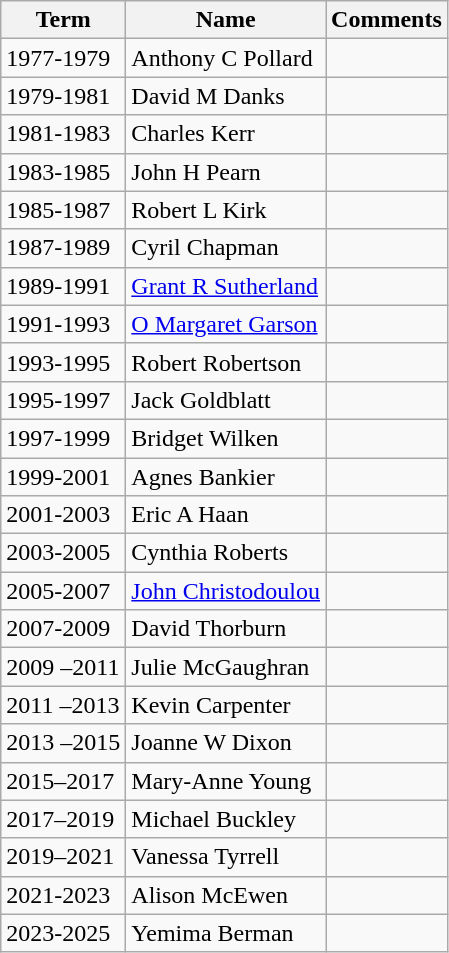<table class="wikitable">
<tr>
<th>Term</th>
<th>Name</th>
<th>Comments</th>
</tr>
<tr>
<td>1977-1979</td>
<td>Anthony C Pollard </td>
<td></td>
</tr>
<tr>
<td>1979-1981</td>
<td>David M Danks </td>
<td></td>
</tr>
<tr>
<td>1981-1983</td>
<td>Charles Kerr </td>
<td></td>
</tr>
<tr>
<td>1983-1985</td>
<td>John H Pearn </td>
<td></td>
</tr>
<tr>
<td>1985-1987</td>
<td>Robert L Kirk</td>
<td></td>
</tr>
<tr>
<td>1987-1989</td>
<td>Cyril Chapman</td>
<td></td>
</tr>
<tr>
<td>1989-1991</td>
<td><a href='#'>Grant R Sutherland</a> </td>
<td></td>
</tr>
<tr>
<td>1991-1993</td>
<td><a href='#'>O Margaret Garson</a> </td>
<td></td>
</tr>
<tr>
<td>1993-1995</td>
<td>Robert Robertson</td>
<td></td>
</tr>
<tr>
<td>1995-1997</td>
<td>Jack Goldblatt </td>
<td></td>
</tr>
<tr>
<td>1997-1999</td>
<td>Bridget Wilken </td>
<td></td>
</tr>
<tr>
<td>1999-2001</td>
<td>Agnes Bankier </td>
<td></td>
</tr>
<tr>
<td>2001-2003</td>
<td>Eric A Haan </td>
<td></td>
</tr>
<tr>
<td>2003-2005</td>
<td>Cynthia Roberts</td>
<td></td>
</tr>
<tr>
<td>2005-2007</td>
<td><a href='#'>John Christodoulou</a> </td>
<td></td>
</tr>
<tr>
<td>2007-2009</td>
<td>David Thorburn</td>
<td></td>
</tr>
<tr>
<td>2009 –2011</td>
<td>Julie McGaughran</td>
<td></td>
</tr>
<tr>
<td>2011 –2013</td>
<td>Kevin Carpenter</td>
<td></td>
</tr>
<tr>
<td>2013 –2015</td>
<td>Joanne W Dixon </td>
<td></td>
</tr>
<tr>
<td>2015–2017</td>
<td>Mary-Anne Young</td>
<td></td>
</tr>
<tr>
<td>2017–2019</td>
<td>Michael Buckley</td>
<td></td>
</tr>
<tr>
<td>2019–2021</td>
<td>Vanessa Tyrrell</td>
<td></td>
</tr>
<tr>
<td>2021-2023</td>
<td>Alison McEwen</td>
<td></td>
</tr>
<tr>
<td>2023-2025</td>
<td>Yemima Berman</td>
<td></td>
</tr>
</table>
